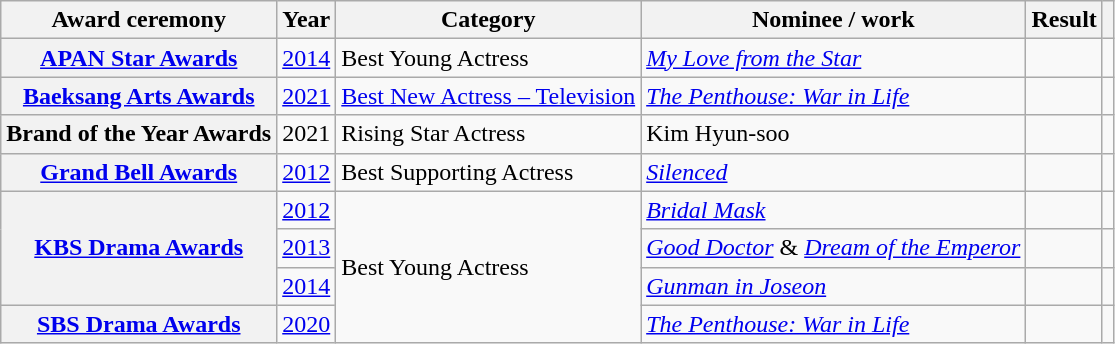<table class="wikitable plainrowheaders sortable">
<tr>
<th scope="col">Award ceremony</th>
<th scope="col">Year</th>
<th scope="col">Category</th>
<th scope="col">Nominee / work</th>
<th scope="col">Result</th>
<th scope="col"></th>
</tr>
<tr>
<th scope="row"><a href='#'>APAN Star Awards</a></th>
<td style="text-align:center"><a href='#'>2014</a></td>
<td>Best Young Actress</td>
<td><em><a href='#'>My Love from the Star</a></em></td>
<td></td>
<td style="text-align:center"></td>
</tr>
<tr>
<th scope="row"><a href='#'>Baeksang Arts Awards</a></th>
<td style="text-align:center"><a href='#'>2021</a></td>
<td><a href='#'>Best New Actress – Television</a></td>
<td><em><a href='#'>The Penthouse: War in Life</a></em></td>
<td></td>
<td style="text-align:center"></td>
</tr>
<tr>
<th scope="row">Brand of the Year Awards</th>
<td style="text-align:center">2021</td>
<td>Rising Star Actress</td>
<td>Kim Hyun-soo</td>
<td></td>
<td style="text-align:center"></td>
</tr>
<tr>
<th scope="row"><a href='#'>Grand Bell Awards</a></th>
<td style="text-align:center"><a href='#'>2012</a></td>
<td>Best Supporting Actress</td>
<td><em><a href='#'>Silenced</a></em></td>
<td></td>
<td style="text-align:center"></td>
</tr>
<tr>
<th scope="row" rowspan="3"><a href='#'>KBS Drama Awards</a></th>
<td style="text-align:center"><a href='#'>2012</a></td>
<td rowspan="4">Best Young Actress</td>
<td><em><a href='#'>Bridal Mask</a></em></td>
<td></td>
<td style="text-align:center"></td>
</tr>
<tr>
<td style="text-align:center"><a href='#'>2013</a></td>
<td><em><a href='#'>Good Doctor</a></em> & <em><a href='#'>Dream of the Emperor</a></em></td>
<td></td>
<td style="text-align:center"></td>
</tr>
<tr>
<td style="text-align:center"><a href='#'>2014</a></td>
<td><em><a href='#'>Gunman in Joseon</a></em></td>
<td></td>
<td style="text-align:center"></td>
</tr>
<tr>
<th scope="row"><a href='#'>SBS Drama Awards</a></th>
<td style="text-align:center"><a href='#'>2020</a></td>
<td><em><a href='#'>The Penthouse: War in Life</a></em></td>
<td></td>
<td style="text-align:center"></td>
</tr>
</table>
